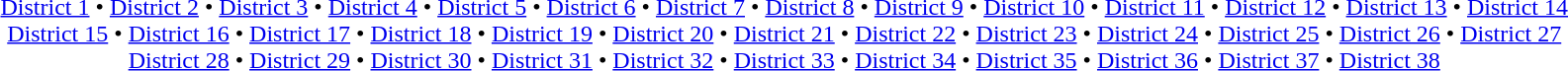<table id=toc class=toc summary=Contents>
<tr>
<td align=center><br><a href='#'>District 1</a> • <a href='#'>District 2</a> • <a href='#'>District 3</a> • <a href='#'>District 4</a> • <a href='#'>District 5</a> • <a href='#'>District 6</a> • <a href='#'>District 7</a> • <a href='#'>District 8</a> • <a href='#'>District 9</a> • <a href='#'>District 10</a> • <a href='#'>District 11</a> • <a href='#'>District 12</a> • <a href='#'>District 13</a> • <a href='#'>District 14</a><br><a href='#'>District 15</a> • <a href='#'>District 16</a> • <a href='#'>District 17</a> • <a href='#'>District 18</a> • <a href='#'>District 19</a> • <a href='#'>District 20</a> • <a href='#'>District 21</a> • <a href='#'>District 22</a> • <a href='#'>District 23</a> • <a href='#'>District 24</a> • <a href='#'>District 25</a> • <a href='#'>District 26</a> • <a href='#'>District 27</a><br><a href='#'>District 28</a> • <a href='#'>District 29</a> • <a href='#'>District 30</a> • <a href='#'>District 31</a> • <a href='#'>District 32</a> • <a href='#'>District 33</a> • <a href='#'>District 34</a> • <a href='#'>District 35</a> • <a href='#'>District 36</a> • <a href='#'>District 37</a> • <a href='#'>District 38</a></td>
</tr>
</table>
